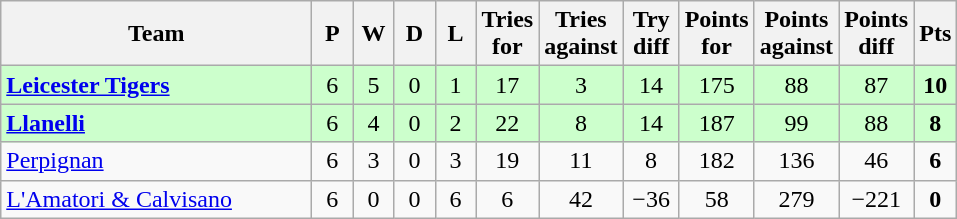<table class="wikitable" style="text-align: center;">
<tr>
<th width="200">Team</th>
<th width="20">P</th>
<th width="20">W</th>
<th width="20">D</th>
<th width="20">L</th>
<th width="20">Tries for</th>
<th width="20">Tries against</th>
<th width="30">Try diff</th>
<th width="20">Points for</th>
<th width="20">Points against</th>
<th width="25">Points diff</th>
<th width="20">Pts</th>
</tr>
<tr bgcolor="#ccffcc">
<td align=left> <strong> <a href='#'>Leicester Tigers</a></strong></td>
<td>6</td>
<td>5</td>
<td>0</td>
<td>1</td>
<td>17</td>
<td>3</td>
<td>14</td>
<td>175</td>
<td>88</td>
<td>87</td>
<td><strong>10</strong></td>
</tr>
<tr bgcolor="#ccffcc">
<td align=left> <strong><a href='#'>Llanelli</a></strong></td>
<td>6</td>
<td>4</td>
<td>0</td>
<td>2</td>
<td>22</td>
<td>8</td>
<td>14</td>
<td>187</td>
<td>99</td>
<td>88</td>
<td><strong>8</strong></td>
</tr>
<tr>
<td align=left> <a href='#'>Perpignan</a></td>
<td>6</td>
<td>3</td>
<td>0</td>
<td>3</td>
<td>19</td>
<td>11</td>
<td>8</td>
<td>182</td>
<td>136</td>
<td>46</td>
<td><strong>6</strong></td>
</tr>
<tr>
<td align=left> <a href='#'>L'Amatori & Calvisano</a></td>
<td>6</td>
<td>0</td>
<td>0</td>
<td>6</td>
<td>6</td>
<td>42</td>
<td>−36</td>
<td>58</td>
<td>279</td>
<td>−221</td>
<td><strong>0</strong></td>
</tr>
</table>
